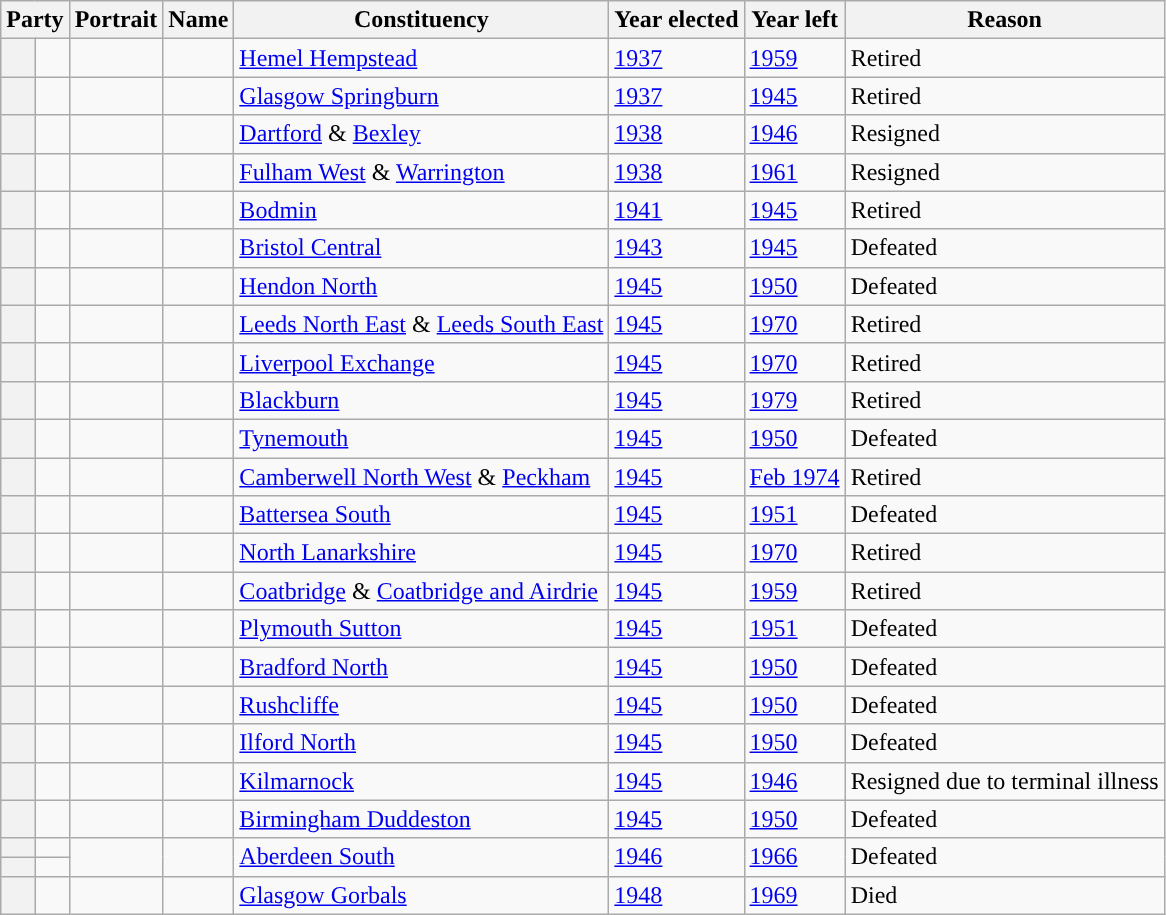<table class="wikitable sortable">
<tr>
<th colspan=2>Party</th>
<th>Portrait</th>
<th>Name</th>
<th>Constituency</th>
<th>Year elected</th>
<th>Year left</th>
<th>Reason</th>
</tr>
<tr>
<th style="background-color: "></th>
<td></td>
<td></td>
<td></td>
<td><a href='#'>Hemel Hempstead</a></td>
<td><a href='#'>1937</a></td>
<td><a href='#'>1959</a></td>
<td>Retired</td>
</tr>
<tr>
<th style="background-color: "></th>
<td></td>
<td></td>
<td></td>
<td><a href='#'>Glasgow Springburn</a></td>
<td><a href='#'>1937</a></td>
<td><a href='#'>1945</a></td>
<td>Retired</td>
</tr>
<tr>
<th style="background-color: "></th>
<td></td>
<td></td>
<td></td>
<td><a href='#'>Dartford</a> & <a href='#'>Bexley</a></td>
<td><a href='#'>1938</a></td>
<td><a href='#'>1946</a></td>
<td>Resigned</td>
</tr>
<tr>
<th style="background-color: "></th>
<td></td>
<td></td>
<td></td>
<td><a href='#'>Fulham West</a> & <a href='#'>Warrington</a></td>
<td><a href='#'>1938</a></td>
<td><a href='#'>1961</a></td>
<td>Resigned</td>
</tr>
<tr>
<th style="background-color: "></th>
<td></td>
<td></td>
<td></td>
<td><a href='#'>Bodmin</a></td>
<td><a href='#'>1941</a></td>
<td><a href='#'>1945</a></td>
<td>Retired</td>
</tr>
<tr>
<th style="background-color: "></th>
<td></td>
<td></td>
<td></td>
<td><a href='#'>Bristol Central</a></td>
<td><a href='#'>1943</a></td>
<td><a href='#'>1945</a></td>
<td>Defeated</td>
</tr>
<tr>
<th style="background-color: "></th>
<td></td>
<td></td>
<td></td>
<td><a href='#'>Hendon North</a></td>
<td><a href='#'>1945</a></td>
<td><a href='#'>1950</a></td>
<td>Defeated</td>
</tr>
<tr>
<th style="background-color: "></th>
<td></td>
<td></td>
<td></td>
<td><a href='#'>Leeds North East</a> & <a href='#'>Leeds South East</a></td>
<td><a href='#'>1945</a></td>
<td><a href='#'>1970</a></td>
<td>Retired</td>
</tr>
<tr>
<th style="background-color: "></th>
<td></td>
<td></td>
<td></td>
<td><a href='#'>Liverpool Exchange</a></td>
<td><a href='#'>1945</a></td>
<td><a href='#'>1970</a></td>
<td>Retired</td>
</tr>
<tr>
<th style="background-color: "></th>
<td></td>
<td></td>
<td></td>
<td><a href='#'>Blackburn</a></td>
<td><a href='#'>1945</a></td>
<td><a href='#'>1979</a></td>
<td>Retired</td>
</tr>
<tr>
<th style="background-color: "></th>
<td></td>
<td></td>
<td></td>
<td><a href='#'>Tynemouth</a></td>
<td><a href='#'>1945</a></td>
<td><a href='#'>1950</a></td>
<td>Defeated</td>
</tr>
<tr>
<th style="background-color: "></th>
<td></td>
<td></td>
<td></td>
<td><a href='#'>Camberwell North West</a> & <a href='#'>Peckham</a></td>
<td><a href='#'>1945</a></td>
<td><a href='#'>Feb 1974</a></td>
<td>Retired</td>
</tr>
<tr>
<th style="background-color: "></th>
<td></td>
<td></td>
<td></td>
<td><a href='#'>Battersea South</a></td>
<td><a href='#'>1945</a></td>
<td><a href='#'>1951</a></td>
<td>Defeated</td>
</tr>
<tr>
<th style="background-color: "></th>
<td></td>
<td></td>
<td></td>
<td><a href='#'>North Lanarkshire</a></td>
<td><a href='#'>1945</a></td>
<td><a href='#'>1970</a></td>
<td>Retired</td>
</tr>
<tr>
<th style="background-color: "></th>
<td></td>
<td></td>
<td></td>
<td><a href='#'>Coatbridge</a> & <a href='#'>Coatbridge and Airdrie</a></td>
<td><a href='#'>1945</a></td>
<td><a href='#'>1959</a></td>
<td>Retired</td>
</tr>
<tr>
<th style="background-color: "></th>
<td></td>
<td></td>
<td></td>
<td><a href='#'>Plymouth Sutton</a></td>
<td><a href='#'>1945</a></td>
<td><a href='#'>1951</a></td>
<td>Defeated</td>
</tr>
<tr>
<th style="background-color: "></th>
<td></td>
<td></td>
<td></td>
<td><a href='#'>Bradford North</a></td>
<td><a href='#'>1945</a></td>
<td><a href='#'>1950</a></td>
<td>Defeated</td>
</tr>
<tr>
<th style="background-color: "></th>
<td></td>
<td></td>
<td></td>
<td><a href='#'>Rushcliffe</a></td>
<td><a href='#'>1945</a></td>
<td><a href='#'>1950</a></td>
<td>Defeated</td>
</tr>
<tr>
<th style="background-color: "></th>
<td></td>
<td></td>
<td></td>
<td><a href='#'>Ilford North</a></td>
<td><a href='#'>1945</a></td>
<td><a href='#'>1950</a></td>
<td>Defeated</td>
</tr>
<tr>
<th style="background-color: "></th>
<td></td>
<td></td>
<td></td>
<td><a href='#'>Kilmarnock</a></td>
<td><a href='#'>1945</a></td>
<td><a href='#'>1946</a></td>
<td>Resigned due to terminal illness</td>
</tr>
<tr>
<th style="background-color: "></th>
<td></td>
<td></td>
<td></td>
<td><a href='#'>Birmingham Duddeston</a></td>
<td><a href='#'>1945</a></td>
<td><a href='#'>1950</a></td>
<td>Defeated</td>
</tr>
<tr>
<th style="background-color: "></th>
<td></td>
<td rowspan=2></td>
<td rowspan=2></td>
<td rowspan=2><a href='#'>Aberdeen South</a></td>
<td rowspan=2><a href='#'>1946</a></td>
<td rowspan=2><a href='#'>1966</a></td>
<td rowspan=2>Defeated</td>
</tr>
<tr>
<th style="background-color: "></th>
<td></td>
</tr>
<tr>
<th style="background-color: "></th>
<td></td>
<td></td>
<td></td>
<td><a href='#'>Glasgow Gorbals</a></td>
<td><a href='#'>1948</a></td>
<td><a href='#'>1969</a></td>
<td>Died</td>
</tr>
</table>
